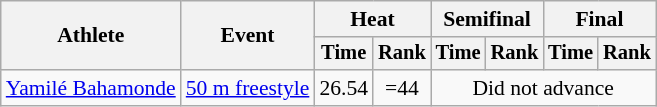<table class=wikitable style="font-size:90%">
<tr>
<th rowspan="2">Athlete</th>
<th rowspan="2">Event</th>
<th colspan="2">Heat</th>
<th colspan="2">Semifinal</th>
<th colspan="2">Final</th>
</tr>
<tr style="font-size:95%">
<th>Time</th>
<th>Rank</th>
<th>Time</th>
<th>Rank</th>
<th>Time</th>
<th>Rank</th>
</tr>
<tr align=center>
<td align=left><a href='#'>Yamilé Bahamonde</a></td>
<td align=left><a href='#'>50 m freestyle</a></td>
<td>26.54</td>
<td>=44</td>
<td colspan=4>Did not advance</td>
</tr>
</table>
